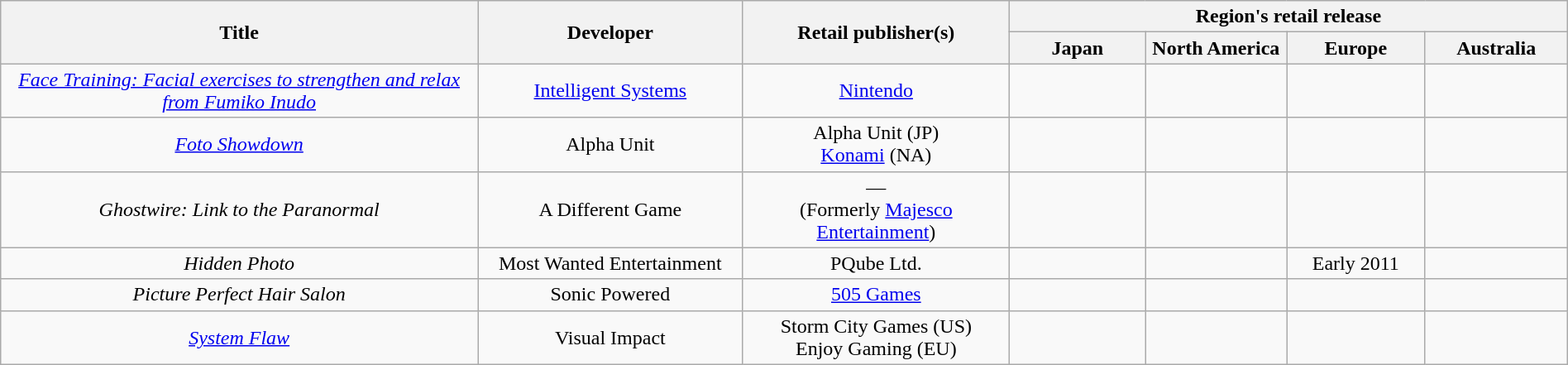<table class="wikitable sortable" style="text-align:center; margin:auto;">
<tr>
<th scope="col" rowspan="2" style="width: 29em;">Title</th>
<th scope="col" rowspan="2" style="width: 15em;">Developer</th>
<th scope="col" rowspan="2" style="width: 15em;">Retail publisher(s)</th>
<th scope="col" colspan="4">Region's retail release</th>
</tr>
<tr>
<th scope="col" style="width: 7.5em;">Japan</th>
<th scope="col" style="width: 7.5em;">North America</th>
<th scope="col" style="width: 7.5em;">Europe</th>
<th scope="col" style="width: 7.5em;">Australia</th>
</tr>
<tr>
<td><em><a href='#'>Face Training: Facial exercises to strengthen and relax from Fumiko Inudo</a></em></td>
<td><a href='#'>Intelligent Systems</a></td>
<td><a href='#'>Nintendo</a></td>
<td></td>
<td></td>
<td><br></td>
<td></td>
</tr>
<tr>
<td><em><a href='#'>Foto Showdown</a></em></td>
<td>Alpha Unit</td>
<td>Alpha Unit (JP)<br><a href='#'>Konami</a> (NA)</td>
<td><br></td>
<td><br></td>
<td></td>
<td></td>
</tr>
<tr>
<td><em>Ghostwire: Link to the Paranormal</em></td>
<td>A Different Game</td>
<td>—<br>(Formerly <a href='#'>Majesco Entertainment</a>)</td>
<td></td>
<td></td>
<td></td>
<td></td>
</tr>
<tr>
<td><em>Hidden Photo</em></td>
<td>Most Wanted Entertainment</td>
<td>PQube Ltd.</td>
<td></td>
<td></td>
<td data-sort-value="2011">Early 2011</td>
<td></td>
</tr>
<tr>
<td><em>Picture Perfect Hair Salon</em></td>
<td>Sonic Powered</td>
<td><a href='#'>505 Games</a></td>
<td></td>
<td><br></td>
<td><br></td>
<td><br></td>
</tr>
<tr>
<td><em><a href='#'>System Flaw</a></em></td>
<td>Visual Impact</td>
<td>Storm City Games (US)<br>Enjoy Gaming (EU)</td>
<td></td>
<td><br></td>
<td><br> </td>
<td></td>
</tr>
</table>
